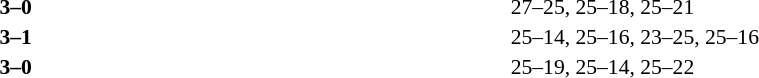<table width=100% cellspacing=1>
<tr>
<th width=20%></th>
<th width=12%></th>
<th width=20%></th>
<th width=33%></th>
<td></td>
</tr>
<tr style=font-size:90%>
<td align=right><strong></strong></td>
<td align=center><strong>3–0</strong></td>
<td></td>
<td>27–25, 25–18, 25–21</td>
<td></td>
</tr>
<tr style=font-size:90%>
<td align=right><strong></strong></td>
<td align=center><strong>3–1</strong></td>
<td></td>
<td>25–14, 25–16, 23–25, 25–16</td>
<td></td>
</tr>
<tr style=font-size:90%>
<td align=right><strong></strong></td>
<td align=center><strong>3–0</strong></td>
<td></td>
<td>25–19, 25–14, 25–22</td>
</tr>
</table>
